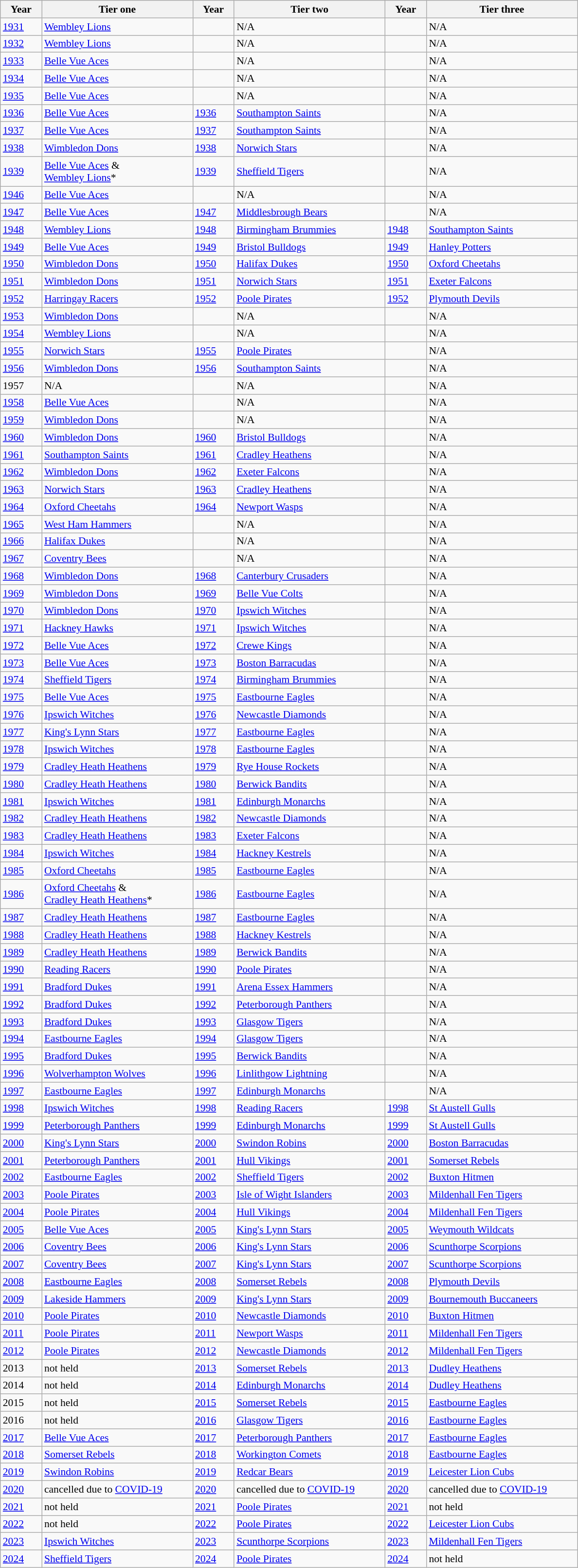<table class="wikitable" style="font-size: 90%">
<tr>
<th width=50>Year</th>
<th width=200>Tier one</th>
<th width=50>Year</th>
<th width=200>Tier two</th>
<th width=50>Year</th>
<th width=200>Tier three</th>
</tr>
<tr>
<td><a href='#'>1931</a></td>
<td><a href='#'>Wembley Lions</a></td>
<td></td>
<td>N/A</td>
<td></td>
<td>N/A</td>
</tr>
<tr>
<td><a href='#'>1932</a></td>
<td><a href='#'>Wembley Lions</a></td>
<td></td>
<td>N/A</td>
<td></td>
<td>N/A</td>
</tr>
<tr>
<td><a href='#'>1933</a></td>
<td><a href='#'>Belle Vue Aces</a></td>
<td></td>
<td>N/A</td>
<td></td>
<td>N/A</td>
</tr>
<tr>
<td><a href='#'>1934</a></td>
<td><a href='#'>Belle Vue Aces</a></td>
<td></td>
<td>N/A</td>
<td></td>
<td>N/A</td>
</tr>
<tr>
<td><a href='#'>1935</a></td>
<td><a href='#'>Belle Vue Aces</a></td>
<td></td>
<td>N/A</td>
<td></td>
<td>N/A</td>
</tr>
<tr>
<td><a href='#'>1936</a></td>
<td><a href='#'>Belle Vue Aces</a></td>
<td><a href='#'>1936</a></td>
<td><a href='#'>Southampton Saints</a></td>
<td></td>
<td>N/A</td>
</tr>
<tr>
<td><a href='#'>1937</a></td>
<td><a href='#'>Belle Vue Aces</a></td>
<td><a href='#'>1937</a></td>
<td><a href='#'>Southampton Saints</a></td>
<td></td>
<td>N/A</td>
</tr>
<tr>
<td><a href='#'>1938</a></td>
<td><a href='#'>Wimbledon Dons</a></td>
<td><a href='#'>1938</a></td>
<td><a href='#'>Norwich Stars</a></td>
<td></td>
<td>N/A</td>
</tr>
<tr>
<td><a href='#'>1939</a></td>
<td><a href='#'>Belle Vue Aces</a> &<br><a href='#'>Wembley Lions</a>*</td>
<td><a href='#'>1939</a></td>
<td><a href='#'>Sheffield Tigers</a></td>
<td></td>
<td>N/A</td>
</tr>
<tr>
<td><a href='#'>1946</a></td>
<td><a href='#'>Belle Vue Aces</a></td>
<td></td>
<td>N/A</td>
<td></td>
<td>N/A</td>
</tr>
<tr>
<td><a href='#'>1947</a></td>
<td><a href='#'>Belle Vue Aces</a></td>
<td><a href='#'>1947</a></td>
<td><a href='#'>Middlesbrough Bears</a></td>
<td></td>
<td>N/A</td>
</tr>
<tr>
<td><a href='#'>1948</a></td>
<td><a href='#'>Wembley Lions</a></td>
<td><a href='#'>1948</a></td>
<td><a href='#'>Birmingham Brummies</a></td>
<td><a href='#'>1948</a></td>
<td><a href='#'>Southampton Saints</a></td>
</tr>
<tr>
<td><a href='#'>1949</a></td>
<td><a href='#'>Belle Vue Aces</a></td>
<td><a href='#'>1949</a></td>
<td><a href='#'>Bristol Bulldogs</a></td>
<td><a href='#'>1949</a></td>
<td><a href='#'>Hanley Potters</a></td>
</tr>
<tr>
<td><a href='#'>1950</a></td>
<td><a href='#'>Wimbledon Dons</a></td>
<td><a href='#'>1950</a></td>
<td><a href='#'>Halifax Dukes</a></td>
<td><a href='#'>1950</a></td>
<td><a href='#'>Oxford Cheetahs</a></td>
</tr>
<tr>
<td><a href='#'>1951</a></td>
<td><a href='#'>Wimbledon Dons</a></td>
<td><a href='#'>1951</a></td>
<td><a href='#'>Norwich Stars</a></td>
<td><a href='#'>1951</a></td>
<td><a href='#'>Exeter Falcons</a></td>
</tr>
<tr>
<td><a href='#'>1952</a></td>
<td><a href='#'>Harringay Racers</a></td>
<td><a href='#'>1952</a></td>
<td><a href='#'>Poole Pirates</a></td>
<td><a href='#'>1952</a></td>
<td><a href='#'>Plymouth Devils</a></td>
</tr>
<tr>
<td><a href='#'>1953</a></td>
<td><a href='#'>Wimbledon Dons</a></td>
<td></td>
<td>N/A</td>
<td></td>
<td>N/A</td>
</tr>
<tr>
<td><a href='#'>1954</a></td>
<td><a href='#'>Wembley Lions</a></td>
<td></td>
<td>N/A</td>
<td></td>
<td>N/A</td>
</tr>
<tr>
<td><a href='#'>1955</a></td>
<td><a href='#'>Norwich Stars</a></td>
<td><a href='#'>1955</a></td>
<td><a href='#'>Poole Pirates</a></td>
<td></td>
<td>N/A</td>
</tr>
<tr>
<td><a href='#'>1956</a></td>
<td><a href='#'>Wimbledon Dons</a></td>
<td><a href='#'>1956</a></td>
<td><a href='#'>Southampton Saints</a></td>
<td></td>
<td>N/A</td>
</tr>
<tr>
<td>1957</td>
<td>N/A</td>
<td></td>
<td>N/A</td>
<td></td>
<td>N/A</td>
</tr>
<tr>
<td><a href='#'>1958</a></td>
<td><a href='#'>Belle Vue Aces</a></td>
<td></td>
<td>N/A</td>
<td></td>
<td>N/A</td>
</tr>
<tr>
<td><a href='#'>1959</a></td>
<td><a href='#'>Wimbledon Dons</a></td>
<td></td>
<td>N/A</td>
<td></td>
<td>N/A</td>
</tr>
<tr>
<td><a href='#'>1960</a></td>
<td><a href='#'>Wimbledon Dons</a></td>
<td><a href='#'>1960</a></td>
<td><a href='#'>Bristol Bulldogs</a></td>
<td></td>
<td>N/A</td>
</tr>
<tr>
<td><a href='#'>1961</a></td>
<td><a href='#'>Southampton Saints</a></td>
<td><a href='#'>1961</a></td>
<td><a href='#'>Cradley Heathens</a></td>
<td></td>
<td>N/A</td>
</tr>
<tr>
<td><a href='#'>1962</a></td>
<td><a href='#'>Wimbledon Dons</a></td>
<td><a href='#'>1962</a></td>
<td><a href='#'>Exeter Falcons</a></td>
<td></td>
<td>N/A</td>
</tr>
<tr>
<td><a href='#'>1963</a></td>
<td><a href='#'>Norwich Stars</a></td>
<td><a href='#'>1963</a></td>
<td><a href='#'>Cradley Heathens</a></td>
<td></td>
<td>N/A</td>
</tr>
<tr>
<td><a href='#'>1964</a></td>
<td><a href='#'>Oxford Cheetahs</a></td>
<td><a href='#'>1964</a></td>
<td><a href='#'>Newport Wasps</a></td>
<td></td>
<td>N/A</td>
</tr>
<tr>
<td><a href='#'>1965</a></td>
<td><a href='#'>West Ham Hammers</a></td>
<td></td>
<td>N/A</td>
<td></td>
<td>N/A</td>
</tr>
<tr>
<td><a href='#'>1966</a></td>
<td><a href='#'>Halifax Dukes</a></td>
<td></td>
<td>N/A</td>
<td></td>
<td>N/A</td>
</tr>
<tr>
<td><a href='#'>1967</a></td>
<td><a href='#'>Coventry Bees</a></td>
<td></td>
<td>N/A</td>
<td></td>
<td>N/A</td>
</tr>
<tr>
<td><a href='#'>1968</a></td>
<td><a href='#'>Wimbledon Dons</a></td>
<td><a href='#'>1968</a></td>
<td><a href='#'>Canterbury Crusaders</a></td>
<td></td>
<td>N/A</td>
</tr>
<tr>
<td><a href='#'>1969</a></td>
<td><a href='#'>Wimbledon Dons</a></td>
<td><a href='#'>1969</a></td>
<td><a href='#'>Belle Vue Colts</a></td>
<td></td>
<td>N/A</td>
</tr>
<tr>
<td><a href='#'>1970</a></td>
<td><a href='#'>Wimbledon Dons</a></td>
<td><a href='#'>1970</a></td>
<td><a href='#'>Ipswich Witches</a></td>
<td></td>
<td>N/A</td>
</tr>
<tr>
<td><a href='#'>1971</a></td>
<td><a href='#'>Hackney Hawks</a></td>
<td><a href='#'>1971</a></td>
<td><a href='#'>Ipswich Witches</a></td>
<td></td>
<td>N/A</td>
</tr>
<tr>
<td><a href='#'>1972</a></td>
<td><a href='#'>Belle Vue Aces</a></td>
<td><a href='#'>1972</a></td>
<td><a href='#'>Crewe Kings</a></td>
<td></td>
<td>N/A</td>
</tr>
<tr>
<td><a href='#'>1973</a></td>
<td><a href='#'>Belle Vue Aces</a></td>
<td><a href='#'>1973</a></td>
<td><a href='#'>Boston Barracudas</a></td>
<td></td>
<td>N/A</td>
</tr>
<tr>
<td><a href='#'>1974</a></td>
<td><a href='#'>Sheffield Tigers</a></td>
<td><a href='#'>1974</a></td>
<td><a href='#'>Birmingham Brummies</a></td>
<td></td>
<td>N/A</td>
</tr>
<tr>
<td><a href='#'>1975</a></td>
<td><a href='#'>Belle Vue Aces</a></td>
<td><a href='#'>1975</a></td>
<td><a href='#'>Eastbourne Eagles</a></td>
<td></td>
<td>N/A</td>
</tr>
<tr>
<td><a href='#'>1976</a></td>
<td><a href='#'>Ipswich Witches</a></td>
<td><a href='#'>1976</a></td>
<td><a href='#'>Newcastle Diamonds</a></td>
<td></td>
<td>N/A</td>
</tr>
<tr>
<td><a href='#'>1977</a></td>
<td><a href='#'>King's Lynn Stars</a></td>
<td><a href='#'>1977</a></td>
<td><a href='#'>Eastbourne Eagles</a></td>
<td></td>
<td>N/A</td>
</tr>
<tr>
<td><a href='#'>1978</a></td>
<td><a href='#'>Ipswich Witches</a></td>
<td><a href='#'>1978</a></td>
<td><a href='#'>Eastbourne Eagles</a></td>
<td></td>
<td>N/A</td>
</tr>
<tr>
<td><a href='#'>1979</a></td>
<td><a href='#'>Cradley Heath Heathens</a></td>
<td><a href='#'>1979</a></td>
<td><a href='#'>Rye House Rockets</a></td>
<td></td>
<td>N/A</td>
</tr>
<tr>
<td><a href='#'>1980</a></td>
<td><a href='#'>Cradley Heath Heathens</a></td>
<td><a href='#'>1980</a></td>
<td><a href='#'>Berwick Bandits</a></td>
<td></td>
<td>N/A</td>
</tr>
<tr>
<td><a href='#'>1981</a></td>
<td><a href='#'>Ipswich Witches</a></td>
<td><a href='#'>1981</a></td>
<td><a href='#'>Edinburgh Monarchs</a></td>
<td></td>
<td>N/A</td>
</tr>
<tr>
<td><a href='#'>1982</a></td>
<td><a href='#'>Cradley Heath Heathens</a></td>
<td><a href='#'>1982</a></td>
<td><a href='#'>Newcastle Diamonds</a></td>
<td></td>
<td>N/A</td>
</tr>
<tr>
<td><a href='#'>1983</a></td>
<td><a href='#'>Cradley Heath Heathens</a></td>
<td><a href='#'>1983</a></td>
<td><a href='#'>Exeter Falcons</a></td>
<td></td>
<td>N/A</td>
</tr>
<tr>
<td><a href='#'>1984</a></td>
<td><a href='#'>Ipswich Witches</a></td>
<td><a href='#'>1984</a></td>
<td><a href='#'>Hackney Kestrels</a></td>
<td></td>
<td>N/A</td>
</tr>
<tr>
<td><a href='#'>1985</a></td>
<td><a href='#'>Oxford Cheetahs</a></td>
<td><a href='#'>1985</a></td>
<td><a href='#'>Eastbourne Eagles</a></td>
<td></td>
<td>N/A</td>
</tr>
<tr>
<td><a href='#'>1986</a></td>
<td><a href='#'>Oxford Cheetahs</a> &<br><a href='#'>Cradley Heath Heathens</a>*</td>
<td><a href='#'>1986</a></td>
<td><a href='#'>Eastbourne Eagles</a></td>
<td></td>
<td>N/A</td>
</tr>
<tr>
<td><a href='#'>1987</a></td>
<td><a href='#'>Cradley Heath Heathens</a></td>
<td><a href='#'>1987</a></td>
<td><a href='#'>Eastbourne Eagles</a></td>
<td></td>
<td>N/A</td>
</tr>
<tr>
<td><a href='#'>1988</a></td>
<td><a href='#'>Cradley Heath Heathens</a></td>
<td><a href='#'>1988</a></td>
<td><a href='#'>Hackney Kestrels</a></td>
<td></td>
<td>N/A</td>
</tr>
<tr>
<td><a href='#'>1989</a></td>
<td><a href='#'>Cradley Heath Heathens</a></td>
<td><a href='#'>1989</a></td>
<td><a href='#'>Berwick Bandits</a></td>
<td></td>
<td>N/A</td>
</tr>
<tr>
<td><a href='#'>1990</a></td>
<td><a href='#'>Reading Racers</a></td>
<td><a href='#'>1990</a></td>
<td><a href='#'>Poole Pirates</a></td>
<td></td>
<td>N/A</td>
</tr>
<tr>
<td><a href='#'>1991</a></td>
<td><a href='#'>Bradford Dukes</a></td>
<td><a href='#'>1991</a></td>
<td><a href='#'>Arena Essex Hammers</a></td>
<td></td>
<td>N/A</td>
</tr>
<tr>
<td><a href='#'>1992</a></td>
<td><a href='#'>Bradford Dukes</a></td>
<td><a href='#'>1992</a></td>
<td><a href='#'>Peterborough Panthers</a></td>
<td></td>
<td>N/A</td>
</tr>
<tr>
<td><a href='#'>1993</a></td>
<td><a href='#'>Bradford Dukes</a></td>
<td><a href='#'>1993</a></td>
<td><a href='#'>Glasgow Tigers</a></td>
<td></td>
<td>N/A</td>
</tr>
<tr>
<td><a href='#'>1994</a></td>
<td><a href='#'>Eastbourne Eagles</a></td>
<td><a href='#'>1994</a></td>
<td><a href='#'>Glasgow Tigers</a></td>
<td></td>
<td>N/A</td>
</tr>
<tr>
<td><a href='#'>1995</a></td>
<td><a href='#'>Bradford Dukes</a></td>
<td><a href='#'>1995</a></td>
<td><a href='#'>Berwick Bandits</a></td>
<td></td>
<td>N/A</td>
</tr>
<tr>
<td><a href='#'>1996</a></td>
<td><a href='#'>Wolverhampton Wolves</a></td>
<td><a href='#'>1996</a></td>
<td><a href='#'>Linlithgow Lightning</a></td>
<td></td>
<td>N/A</td>
</tr>
<tr>
<td><a href='#'>1997</a></td>
<td><a href='#'>Eastbourne Eagles</a></td>
<td><a href='#'>1997</a></td>
<td><a href='#'>Edinburgh Monarchs</a></td>
<td></td>
<td>N/A</td>
</tr>
<tr>
<td><a href='#'>1998</a></td>
<td><a href='#'>Ipswich Witches</a></td>
<td><a href='#'>1998</a></td>
<td><a href='#'>Reading Racers</a></td>
<td><a href='#'>1998</a></td>
<td><a href='#'>St Austell Gulls</a></td>
</tr>
<tr>
<td><a href='#'>1999</a></td>
<td><a href='#'>Peterborough Panthers</a></td>
<td><a href='#'>1999</a></td>
<td><a href='#'>Edinburgh Monarchs</a></td>
<td><a href='#'>1999</a></td>
<td><a href='#'>St Austell Gulls</a></td>
</tr>
<tr>
<td><a href='#'>2000</a></td>
<td><a href='#'>King's Lynn Stars</a></td>
<td><a href='#'>2000</a></td>
<td><a href='#'>Swindon Robins</a></td>
<td><a href='#'>2000</a></td>
<td><a href='#'>Boston Barracudas</a></td>
</tr>
<tr>
<td><a href='#'>2001</a></td>
<td><a href='#'>Peterborough Panthers</a></td>
<td><a href='#'>2001</a></td>
<td><a href='#'>Hull Vikings</a></td>
<td><a href='#'>2001</a></td>
<td><a href='#'>Somerset Rebels</a></td>
</tr>
<tr>
<td><a href='#'>2002</a></td>
<td><a href='#'>Eastbourne Eagles</a></td>
<td><a href='#'>2002</a></td>
<td><a href='#'>Sheffield Tigers</a></td>
<td><a href='#'>2002</a></td>
<td><a href='#'>Buxton Hitmen</a></td>
</tr>
<tr>
<td><a href='#'>2003</a></td>
<td><a href='#'>Poole Pirates</a></td>
<td><a href='#'>2003</a></td>
<td><a href='#'>Isle of Wight Islanders</a></td>
<td><a href='#'>2003</a></td>
<td><a href='#'>Mildenhall Fen Tigers</a></td>
</tr>
<tr>
<td><a href='#'>2004</a></td>
<td><a href='#'>Poole Pirates</a></td>
<td><a href='#'>2004</a></td>
<td><a href='#'>Hull Vikings</a></td>
<td><a href='#'>2004</a></td>
<td><a href='#'>Mildenhall Fen Tigers</a></td>
</tr>
<tr>
<td><a href='#'>2005</a></td>
<td><a href='#'>Belle Vue Aces</a></td>
<td><a href='#'>2005</a></td>
<td><a href='#'>King's Lynn Stars</a></td>
<td><a href='#'>2005</a></td>
<td><a href='#'>Weymouth Wildcats</a></td>
</tr>
<tr>
<td><a href='#'>2006</a></td>
<td><a href='#'>Coventry Bees</a></td>
<td><a href='#'>2006</a></td>
<td><a href='#'>King's Lynn Stars</a></td>
<td><a href='#'>2006</a></td>
<td><a href='#'>Scunthorpe Scorpions</a></td>
</tr>
<tr>
<td><a href='#'>2007</a></td>
<td><a href='#'>Coventry Bees</a></td>
<td><a href='#'>2007</a></td>
<td><a href='#'>King's Lynn Stars</a></td>
<td><a href='#'>2007</a></td>
<td><a href='#'>Scunthorpe Scorpions</a></td>
</tr>
<tr>
<td><a href='#'>2008</a></td>
<td><a href='#'>Eastbourne Eagles</a></td>
<td><a href='#'>2008</a></td>
<td><a href='#'>Somerset Rebels</a></td>
<td><a href='#'>2008</a></td>
<td><a href='#'>Plymouth Devils</a></td>
</tr>
<tr>
<td><a href='#'>2009</a></td>
<td><a href='#'>Lakeside Hammers</a></td>
<td><a href='#'>2009</a></td>
<td><a href='#'>King's Lynn Stars</a></td>
<td><a href='#'>2009</a></td>
<td><a href='#'>Bournemouth Buccaneers</a></td>
</tr>
<tr>
<td><a href='#'>2010</a></td>
<td><a href='#'>Poole Pirates</a></td>
<td><a href='#'>2010</a></td>
<td><a href='#'>Newcastle Diamonds</a></td>
<td><a href='#'>2010</a></td>
<td><a href='#'>Buxton Hitmen</a></td>
</tr>
<tr>
<td><a href='#'>2011</a></td>
<td><a href='#'>Poole Pirates</a></td>
<td><a href='#'>2011</a></td>
<td><a href='#'>Newport Wasps</a></td>
<td><a href='#'>2011</a></td>
<td><a href='#'>Mildenhall Fen Tigers</a></td>
</tr>
<tr>
<td><a href='#'>2012</a></td>
<td><a href='#'>Poole Pirates</a></td>
<td><a href='#'>2012</a></td>
<td><a href='#'>Newcastle Diamonds</a></td>
<td><a href='#'>2012</a></td>
<td><a href='#'>Mildenhall Fen Tigers</a></td>
</tr>
<tr>
<td>2013</td>
<td>not held</td>
<td><a href='#'>2013</a></td>
<td><a href='#'>Somerset Rebels</a></td>
<td><a href='#'>2013</a></td>
<td><a href='#'>Dudley Heathens</a></td>
</tr>
<tr>
<td>2014</td>
<td>not held</td>
<td><a href='#'>2014</a></td>
<td><a href='#'>Edinburgh Monarchs</a></td>
<td><a href='#'>2014</a></td>
<td><a href='#'>Dudley Heathens</a></td>
</tr>
<tr>
<td>2015</td>
<td>not held</td>
<td><a href='#'>2015</a></td>
<td><a href='#'>Somerset Rebels</a></td>
<td><a href='#'>2015</a></td>
<td><a href='#'>Eastbourne Eagles</a></td>
</tr>
<tr>
<td>2016</td>
<td>not held</td>
<td><a href='#'>2016</a></td>
<td><a href='#'>Glasgow Tigers</a></td>
<td><a href='#'>2016</a></td>
<td><a href='#'>Eastbourne Eagles</a></td>
</tr>
<tr>
<td><a href='#'>2017</a></td>
<td><a href='#'>Belle Vue Aces</a></td>
<td><a href='#'>2017</a></td>
<td><a href='#'>Peterborough Panthers</a></td>
<td><a href='#'>2017</a></td>
<td><a href='#'>Eastbourne Eagles</a></td>
</tr>
<tr>
<td><a href='#'>2018</a></td>
<td><a href='#'>Somerset Rebels</a></td>
<td><a href='#'>2018</a></td>
<td><a href='#'>Workington Comets</a></td>
<td><a href='#'>2018</a></td>
<td><a href='#'>Eastbourne Eagles</a></td>
</tr>
<tr>
<td><a href='#'>2019</a></td>
<td><a href='#'>Swindon Robins</a></td>
<td><a href='#'>2019</a></td>
<td><a href='#'>Redcar Bears</a></td>
<td><a href='#'>2019</a></td>
<td><a href='#'>Leicester Lion Cubs</a></td>
</tr>
<tr>
<td><a href='#'>2020</a></td>
<td>cancelled due to <a href='#'>COVID-19</a></td>
<td><a href='#'>2020</a></td>
<td>cancelled due to <a href='#'>COVID-19</a></td>
<td><a href='#'>2020</a></td>
<td>cancelled due to <a href='#'>COVID-19</a></td>
</tr>
<tr>
<td><a href='#'>2021</a></td>
<td>not held</td>
<td><a href='#'>2021</a></td>
<td><a href='#'>Poole Pirates</a></td>
<td><a href='#'>2021</a></td>
<td>not held</td>
</tr>
<tr>
<td><a href='#'>2022</a></td>
<td>not held</td>
<td><a href='#'>2022</a></td>
<td><a href='#'>Poole Pirates</a></td>
<td><a href='#'>2022</a></td>
<td><a href='#'>Leicester Lion Cubs</a></td>
</tr>
<tr>
<td><a href='#'>2023</a></td>
<td><a href='#'>Ipswich Witches</a></td>
<td><a href='#'>2023</a></td>
<td><a href='#'>Scunthorpe Scorpions</a></td>
<td><a href='#'>2023</a></td>
<td><a href='#'>Mildenhall Fen Tigers</a></td>
</tr>
<tr>
<td><a href='#'>2024</a></td>
<td><a href='#'>Sheffield Tigers</a></td>
<td><a href='#'>2024</a></td>
<td><a href='#'>Poole Pirates</a></td>
<td><a href='#'>2024</a></td>
<td>not held</td>
</tr>
</table>
